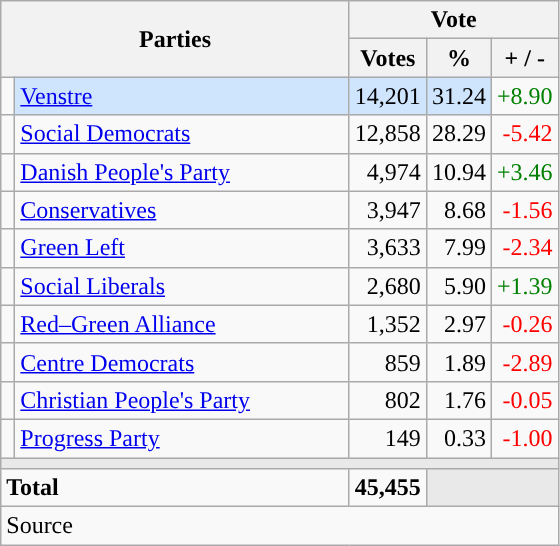<table class="wikitable" style="text-align:right;">
<tr>
<th style="text-align:centre;" rowspan="2" colspan="2" width="225">Parties</th>
<th colspan="3">Vote</th>
</tr>
<tr>
<th width="15">Votes</th>
<th width="15">%</th>
<th width="15">+ / -</th>
</tr>
<tr>
<td width="2" style="color:inherit;background:"></td>
<td bgcolor=#cfe5fe  align="left"><a href='#'>Venstre</a></td>
<td bgcolor=#cfe5fe>14,201</td>
<td bgcolor=#cfe5fe>31.24</td>
<td style=color:green;>+8.90</td>
</tr>
<tr>
<td width="2" style="color:inherit;background:"></td>
<td align="left"><a href='#'>Social Democrats</a></td>
<td>12,858</td>
<td>28.29</td>
<td style=color:red;>-5.42</td>
</tr>
<tr>
<td width="2" style="color:inherit;background:"></td>
<td align="left"><a href='#'>Danish People's Party</a></td>
<td>4,974</td>
<td>10.94</td>
<td style=color:green;>+3.46</td>
</tr>
<tr>
<td width="2" style="color:inherit;background:"></td>
<td align="left"><a href='#'>Conservatives</a></td>
<td>3,947</td>
<td>8.68</td>
<td style=color:red;>-1.56</td>
</tr>
<tr>
<td width="2" style="color:inherit;background:"></td>
<td align="left"><a href='#'>Green Left</a></td>
<td>3,633</td>
<td>7.99</td>
<td style=color:red;>-2.34</td>
</tr>
<tr>
<td width="2" style="color:inherit;background:"></td>
<td align="left"><a href='#'>Social Liberals</a></td>
<td>2,680</td>
<td>5.90</td>
<td style=color:green;>+1.39</td>
</tr>
<tr>
<td width="2" style="color:inherit;background:"></td>
<td align="left"><a href='#'>Red–Green Alliance</a></td>
<td>1,352</td>
<td>2.97</td>
<td style=color:red;>-0.26</td>
</tr>
<tr>
<td width="2" style="color:inherit;background:"></td>
<td align="left"><a href='#'>Centre Democrats</a></td>
<td>859</td>
<td>1.89</td>
<td style=color:red;>-2.89</td>
</tr>
<tr>
<td width="2" style="color:inherit;background:"></td>
<td align="left"><a href='#'>Christian People's Party</a></td>
<td>802</td>
<td>1.76</td>
<td style=color:red;>-0.05</td>
</tr>
<tr>
<td width="2" style="color:inherit;background:"></td>
<td align="left"><a href='#'>Progress Party</a></td>
<td>149</td>
<td>0.33</td>
<td style=color:red;>-1.00</td>
</tr>
<tr>
<td colspan="7" bgcolor="#E9E9E9"></td>
</tr>
<tr>
<td align="left" colspan="2"><strong>Total</strong></td>
<td><strong>45,455</strong></td>
<td bgcolor="#E9E9E9" colspan="2"></td>
</tr>
<tr>
<td align="left" colspan="6">Source</td>
</tr>
</table>
